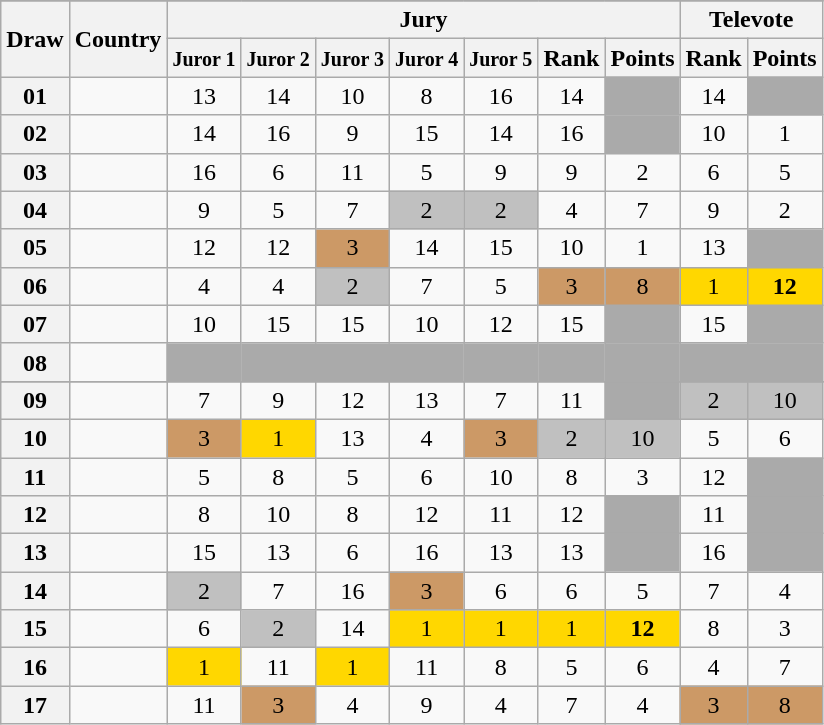<table class="sortable wikitable collapsible plainrowheaders" style="text-align:center;">
<tr>
</tr>
<tr>
<th scope="col" rowspan="2">Draw</th>
<th scope="col" rowspan="2">Country</th>
<th scope="col" colspan="7">Jury</th>
<th scope="col" colspan="2">Televote</th>
</tr>
<tr>
<th scope="col"><small>Juror 1</small></th>
<th scope="col"><small>Juror 2</small></th>
<th scope="col"><small>Juror 3</small></th>
<th scope="col"><small>Juror 4</small></th>
<th scope="col"><small>Juror 5</small></th>
<th scope="col">Rank</th>
<th scope="col">Points</th>
<th scope="col">Rank</th>
<th scope="col">Points</th>
</tr>
<tr>
<th scope="row" style="text-align:center;">01</th>
<td style="text-align:left;"></td>
<td>13</td>
<td>14</td>
<td>10</td>
<td>8</td>
<td>16</td>
<td>14</td>
<td style="background:#AAAAAA;"></td>
<td>14</td>
<td style="background:#AAAAAA;"></td>
</tr>
<tr>
<th scope="row" style="text-align:center;">02</th>
<td style="text-align:left;"></td>
<td>14</td>
<td>16</td>
<td>9</td>
<td>15</td>
<td>14</td>
<td>16</td>
<td style="background:#AAAAAA;"></td>
<td>10</td>
<td>1</td>
</tr>
<tr>
<th scope="row" style="text-align:center;">03</th>
<td style="text-align:left;"></td>
<td>16</td>
<td>6</td>
<td>11</td>
<td>5</td>
<td>9</td>
<td>9</td>
<td>2</td>
<td>6</td>
<td>5</td>
</tr>
<tr>
<th scope="row" style="text-align:center;">04</th>
<td style="text-align:left;"></td>
<td>9</td>
<td>5</td>
<td>7</td>
<td style="background:silver;">2</td>
<td style="background:silver;">2</td>
<td>4</td>
<td>7</td>
<td>9</td>
<td>2</td>
</tr>
<tr>
<th scope="row" style="text-align:center;">05</th>
<td style="text-align:left;"></td>
<td>12</td>
<td>12</td>
<td style="background:#CC9966;">3</td>
<td>14</td>
<td>15</td>
<td>10</td>
<td>1</td>
<td>13</td>
<td style="background:#AAAAAA;"></td>
</tr>
<tr>
<th scope="row" style="text-align:center;">06</th>
<td style="text-align:left;"></td>
<td>4</td>
<td>4</td>
<td style="background:silver;">2</td>
<td>7</td>
<td>5</td>
<td style="background:#CC9966;">3</td>
<td style="background:#CC9966;">8</td>
<td style="background:gold;">1</td>
<td style="background:gold;"><strong>12</strong></td>
</tr>
<tr>
<th scope="row" style="text-align:center;">07</th>
<td style="text-align:left;"></td>
<td>10</td>
<td>15</td>
<td>15</td>
<td>10</td>
<td>12</td>
<td>15</td>
<td style="background:#AAAAAA;"></td>
<td>15</td>
<td style="background:#AAAAAA;"></td>
</tr>
<tr class="sortbottom">
<th scope="row" style="text-align:center;">08</th>
<td style="text-align:left;"></td>
<td style="background:#AAAAAA;"></td>
<td style="background:#AAAAAA;"></td>
<td style="background:#AAAAAA;"></td>
<td style="background:#AAAAAA;"></td>
<td style="background:#AAAAAA;"></td>
<td style="background:#AAAAAA;"></td>
<td style="background:#AAAAAA;"></td>
<td style="background:#AAAAAA;"></td>
<td style="background:#AAAAAA;"></td>
</tr>
<tr>
</tr>
<tr>
<th scope="row" style="text-align:center;">09</th>
<td style="text-align:left;"></td>
<td>7</td>
<td>9</td>
<td>12</td>
<td>13</td>
<td>7</td>
<td>11</td>
<td style="background:#AAAAAA;"></td>
<td style="background:silver;">2</td>
<td style="background:silver;">10</td>
</tr>
<tr>
<th scope="row" style="text-align:center;">10</th>
<td style="text-align:left;"></td>
<td style="background:#CC9966;">3</td>
<td style="background:gold;">1</td>
<td>13</td>
<td>4</td>
<td style="background:#CC9966;">3</td>
<td style="background:silver;">2</td>
<td style="background:silver;">10</td>
<td>5</td>
<td>6</td>
</tr>
<tr>
<th scope="row" style="text-align:center;">11</th>
<td style="text-align:left;"></td>
<td>5</td>
<td>8</td>
<td>5</td>
<td>6</td>
<td>10</td>
<td>8</td>
<td>3</td>
<td>12</td>
<td style="background:#AAAAAA;"></td>
</tr>
<tr>
<th scope="row" style="text-align:center;">12</th>
<td style="text-align:left;"></td>
<td>8</td>
<td>10</td>
<td>8</td>
<td>12</td>
<td>11</td>
<td>12</td>
<td style="background:#AAAAAA;"></td>
<td>11</td>
<td style="background:#AAAAAA;"></td>
</tr>
<tr>
<th scope="row" style="text-align:center;">13</th>
<td style="text-align:left;"></td>
<td>15</td>
<td>13</td>
<td>6</td>
<td>16</td>
<td>13</td>
<td>13</td>
<td style="background:#AAAAAA;"></td>
<td>16</td>
<td style="background:#AAAAAA;"></td>
</tr>
<tr>
<th scope="row" style="text-align:center;">14</th>
<td style="text-align:left;"></td>
<td style="background:silver;">2</td>
<td>7</td>
<td>16</td>
<td style="background:#CC9966;">3</td>
<td>6</td>
<td>6</td>
<td>5</td>
<td>7</td>
<td>4</td>
</tr>
<tr>
<th scope="row" style="text-align:center;">15</th>
<td style="text-align:left;"></td>
<td>6</td>
<td style="background:silver;">2</td>
<td>14</td>
<td style="background:gold;">1</td>
<td style="background:gold;">1</td>
<td style="background:gold;">1</td>
<td style="background:gold;"><strong>12</strong></td>
<td>8</td>
<td>3</td>
</tr>
<tr>
<th scope="row" style="text-align:center;">16</th>
<td style="text-align:left;"></td>
<td style="background:gold;">1</td>
<td>11</td>
<td style="background:gold;">1</td>
<td>11</td>
<td>8</td>
<td>5</td>
<td>6</td>
<td>4</td>
<td>7</td>
</tr>
<tr>
<th scope="row" style="text-align:center;">17</th>
<td style="text-align:left;"></td>
<td>11</td>
<td style="background:#CC9966;">3</td>
<td>4</td>
<td>9</td>
<td>4</td>
<td>7</td>
<td>4</td>
<td style="background:#CC9966;">3</td>
<td style="background:#CC9966;">8</td>
</tr>
</table>
